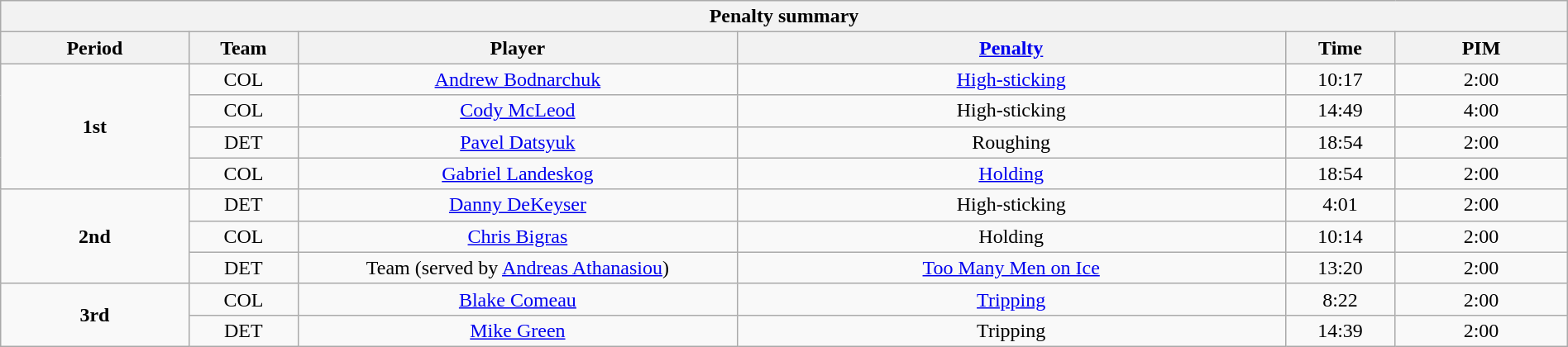<table style="width:100%;" class="wikitable">
<tr>
<th colspan=6>Penalty summary</th>
</tr>
<tr>
<th style="width:12%;">Period</th>
<th style="width:7%;">Team</th>
<th style="width:28%;">Player</th>
<th style="width:35%;"><a href='#'>Penalty</a></th>
<th style="width:7%;">Time</th>
<th style="width:11%;">PIM</th>
</tr>
<tr>
<td align=center rowspan="4"><strong>1st</strong></td>
<td align=center>COL</td>
<td align=center><a href='#'>Andrew Bodnarchuk</a></td>
<td align=center><a href='#'>High-sticking</a></td>
<td align=center>10:17</td>
<td align=center>2:00</td>
</tr>
<tr>
<td align=center>COL</td>
<td align=center><a href='#'>Cody McLeod</a></td>
<td align=center>High-sticking</td>
<td align=center>14:49</td>
<td align=center>4:00</td>
</tr>
<tr>
<td align=center>DET</td>
<td align=center><a href='#'>Pavel Datsyuk</a></td>
<td align=center>Roughing</td>
<td align=center>18:54</td>
<td align=center>2:00</td>
</tr>
<tr>
<td align=center>COL</td>
<td align=center><a href='#'>Gabriel Landeskog</a></td>
<td align=center><a href='#'>Holding</a></td>
<td align=center>18:54</td>
<td align=center>2:00</td>
</tr>
<tr>
<td align=center rowspan="3"><strong>2nd</strong></td>
<td align=center>DET</td>
<td align=center><a href='#'>Danny DeKeyser</a></td>
<td align=center>High-sticking</td>
<td align=center>4:01</td>
<td align=center>2:00</td>
</tr>
<tr>
<td align=center>COL</td>
<td align=center><a href='#'>Chris Bigras</a></td>
<td align=center>Holding</td>
<td align=center>10:14</td>
<td align=center>2:00</td>
</tr>
<tr>
<td align=center>DET</td>
<td align=center>Team (served by <a href='#'>Andreas Athanasiou</a>)</td>
<td align=center><a href='#'>Too Many Men on Ice</a></td>
<td align=center>13:20</td>
<td align=center>2:00</td>
</tr>
<tr>
<td align=center rowspan="2"><strong>3rd</strong></td>
<td align=center>COL</td>
<td align=center><a href='#'>Blake Comeau</a></td>
<td align=center><a href='#'>Tripping</a></td>
<td align=center>8:22</td>
<td align=center>2:00</td>
</tr>
<tr>
<td align=center>DET</td>
<td align=center><a href='#'>Mike Green</a></td>
<td align=center>Tripping</td>
<td align=center>14:39</td>
<td align=center>2:00</td>
</tr>
</table>
